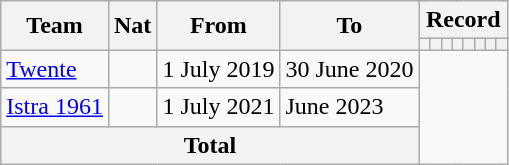<table class="wikitable" style="text-align: center">
<tr>
<th rowspan="2">Team</th>
<th rowspan="2">Nat</th>
<th rowspan="2">From</th>
<th rowspan="2">To</th>
<th colspan="8">Record</th>
</tr>
<tr>
<th></th>
<th></th>
<th></th>
<th></th>
<th></th>
<th></th>
<th></th>
<th></th>
</tr>
<tr>
<td align=left><a href='#'>Twente</a></td>
<td></td>
<td align=left>1 July 2019</td>
<td align=left>30 June 2020<br></td>
</tr>
<tr>
<td align=left><a href='#'>Istra 1961</a></td>
<td></td>
<td align=left>1 July 2021</td>
<td align=left>June 2023<br></td>
</tr>
<tr>
<th colspan="4">Total<br></th>
</tr>
</table>
